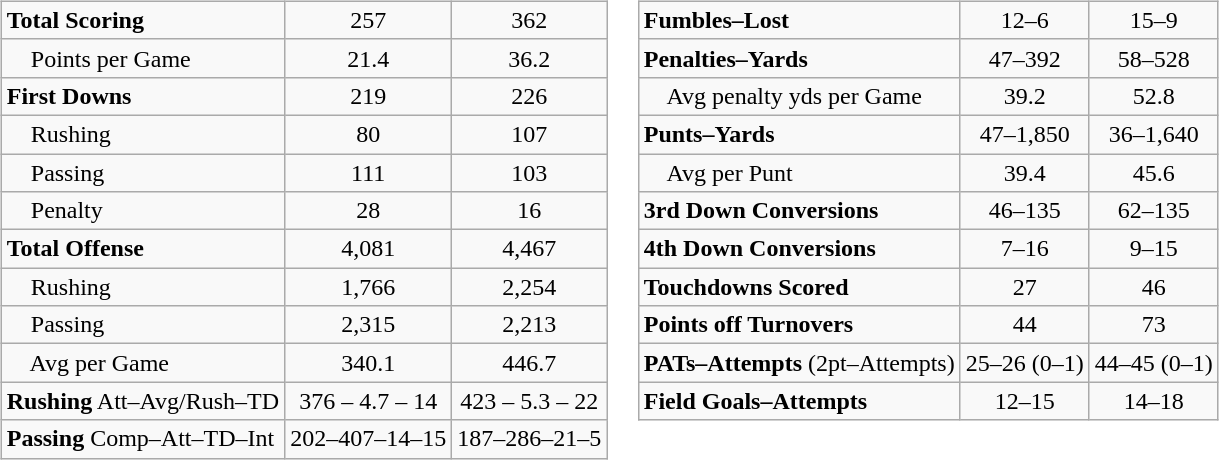<table>
<tr>
<td valign="top"><br><table class="wikitable" style="white-space:nowrap; text-align:center">
<tr>
<td style="text-align:left;"><strong>Total Scoring</strong></td>
<td>257</td>
<td>362</td>
</tr>
<tr>
<td style="text-align:left;">    Points per Game</td>
<td>21.4</td>
<td>36.2</td>
</tr>
<tr>
<td style="text-align:left;"><strong>First Downs</strong></td>
<td>219</td>
<td>226</td>
</tr>
<tr>
<td style="text-align:left;">    Rushing</td>
<td>80</td>
<td>107</td>
</tr>
<tr>
<td style="text-align:left;">    Passing</td>
<td>111</td>
<td>103</td>
</tr>
<tr>
<td style="text-align:left;">    Penalty</td>
<td>28</td>
<td>16</td>
</tr>
<tr>
<td style="text-align:left;"><strong>Total Offense</strong></td>
<td>4,081</td>
<td>4,467</td>
</tr>
<tr>
<td style="text-align:left;">    Rushing</td>
<td>1,766</td>
<td>2,254</td>
</tr>
<tr>
<td style="text-align:left;">    Passing</td>
<td>2,315</td>
<td>2,213</td>
</tr>
<tr>
<td style="text-align:left;">    Avg per Game</td>
<td>340.1</td>
<td>446.7</td>
</tr>
<tr>
<td style="text-align:left;"><strong>Rushing</strong> Att–Avg/Rush–TD</td>
<td>376 – 4.7 – 14</td>
<td>423 – 5.3 – 22</td>
</tr>
<tr>
<td style="text-align:left;"><strong>Passing</strong> Comp–Att–TD–Int</td>
<td>202–407–14–15</td>
<td>187–286–21–5</td>
</tr>
</table>
</td>
<td valign="top"><br><table class="wikitable" style="white-space:nowrap; text-align:center">
<tr>
<td style="text-align:left;"><strong>Fumbles–Lost</strong></td>
<td>12–6</td>
<td>15–9</td>
</tr>
<tr>
<td style="text-align:left;"><strong>Penalties–Yards</strong></td>
<td>47–392</td>
<td>58–528</td>
</tr>
<tr>
<td style="text-align:left;">    Avg penalty yds per Game</td>
<td>39.2</td>
<td>52.8</td>
</tr>
<tr>
<td style="text-align:left;"><strong>Punts–Yards</strong></td>
<td>47–1,850</td>
<td>36–1,640</td>
</tr>
<tr>
<td style="text-align:left;">    Avg per Punt</td>
<td>39.4</td>
<td>45.6</td>
</tr>
<tr>
<td style="text-align:left;"><strong>3rd Down Conversions</strong></td>
<td>46–135</td>
<td>62–135</td>
</tr>
<tr>
<td style="text-align:left;"><strong>4th Down Conversions</strong></td>
<td>7–16</td>
<td>9–15</td>
</tr>
<tr>
<td style="text-align:left;"><strong>Touchdowns Scored</strong></td>
<td>27</td>
<td>46</td>
</tr>
<tr>
<td style="text-align:left;"><strong>Points off Turnovers</strong></td>
<td>44</td>
<td>73</td>
</tr>
<tr>
<td style="text-align:left;"><strong>PATs–Attempts</strong> (2pt–Attempts)</td>
<td>25–26 (0–1)</td>
<td>44–45 (0–1)</td>
</tr>
<tr>
<td style="text-align:left;"><strong>Field Goals–Attempts</strong> </td>
<td>12–15 </td>
<td>14–18 </td>
</tr>
</table>
</td>
</tr>
</table>
